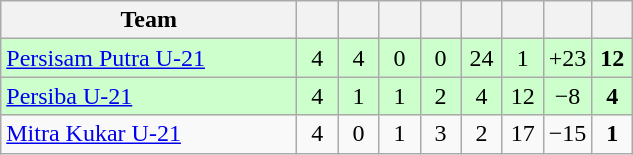<table class="wikitable" style="text-align:center">
<tr>
<th width=190>Team</th>
<th width=20></th>
<th width=20></th>
<th width=20></th>
<th width=20></th>
<th width=20></th>
<th width=20></th>
<th width=20></th>
<th width=20></th>
</tr>
<tr bgcolor=ccffcc>
<td align=left><a href='#'>Persisam Putra U-21</a></td>
<td>4</td>
<td>4</td>
<td>0</td>
<td>0</td>
<td>24</td>
<td>1</td>
<td>+23</td>
<td><strong>12</strong></td>
</tr>
<tr bgcolor=ccffcc>
<td align=left><a href='#'>Persiba U-21</a></td>
<td>4</td>
<td>1</td>
<td>1</td>
<td>2</td>
<td>4</td>
<td>12</td>
<td>−8</td>
<td><strong>4</strong></td>
</tr>
<tr>
<td align=left><a href='#'>Mitra Kukar U-21</a></td>
<td>4</td>
<td>0</td>
<td>1</td>
<td>3</td>
<td>2</td>
<td>17</td>
<td>−15</td>
<td><strong>1</strong></td>
</tr>
</table>
